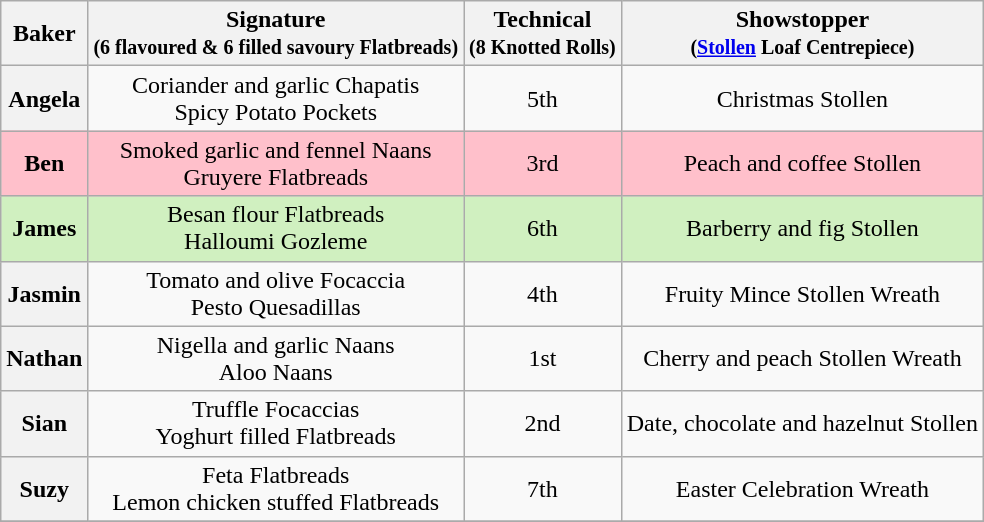<table class="wikitable sortable" style="text-align:center">
<tr>
<th>Baker</th>
<th class="unsortable">Signature<br><small>(6 flavoured & 6 filled savoury Flatbreads)</small></th>
<th>Technical<br><small>(8 Knotted Rolls)</small></th>
<th class="unsortable">Showstopper<br><small>(<a href='#'>Stollen</a> Loaf Centrepiece)</small></th>
</tr>
<tr>
<th>Angela</th>
<td>Coriander and garlic Chapatis<br>Spicy Potato Pockets</td>
<td>5th</td>
<td>Christmas Stollen</td>
</tr>
<tr style="background:Pink;">
<th style="background:Pink;">Ben</th>
<td>Smoked garlic and fennel Naans<br>Gruyere Flatbreads</td>
<td>3rd</td>
<td>Peach and coffee Stollen</td>
</tr>
<tr style="background:#d0f0c0;">
<th style="background:#d0f0c0;">James</th>
<td>Besan flour Flatbreads<br>Halloumi Gozleme</td>
<td>6th</td>
<td>Barberry and fig Stollen</td>
</tr>
<tr>
<th>Jasmin</th>
<td>Tomato and olive Focaccia<br>Pesto Quesadillas</td>
<td>4th</td>
<td>Fruity Mince Stollen Wreath</td>
</tr>
<tr>
<th>Nathan</th>
<td>Nigella and garlic Naans<br>Aloo Naans</td>
<td>1st</td>
<td>Cherry and peach Stollen Wreath</td>
</tr>
<tr>
<th>Sian</th>
<td>Truffle Focaccias<br>Yoghurt filled Flatbreads</td>
<td>2nd</td>
<td>Date, chocolate and hazelnut Stollen</td>
</tr>
<tr>
<th>Suzy</th>
<td>Feta Flatbreads<br>Lemon chicken stuffed Flatbreads</td>
<td>7th</td>
<td>Easter Celebration Wreath</td>
</tr>
<tr>
</tr>
</table>
